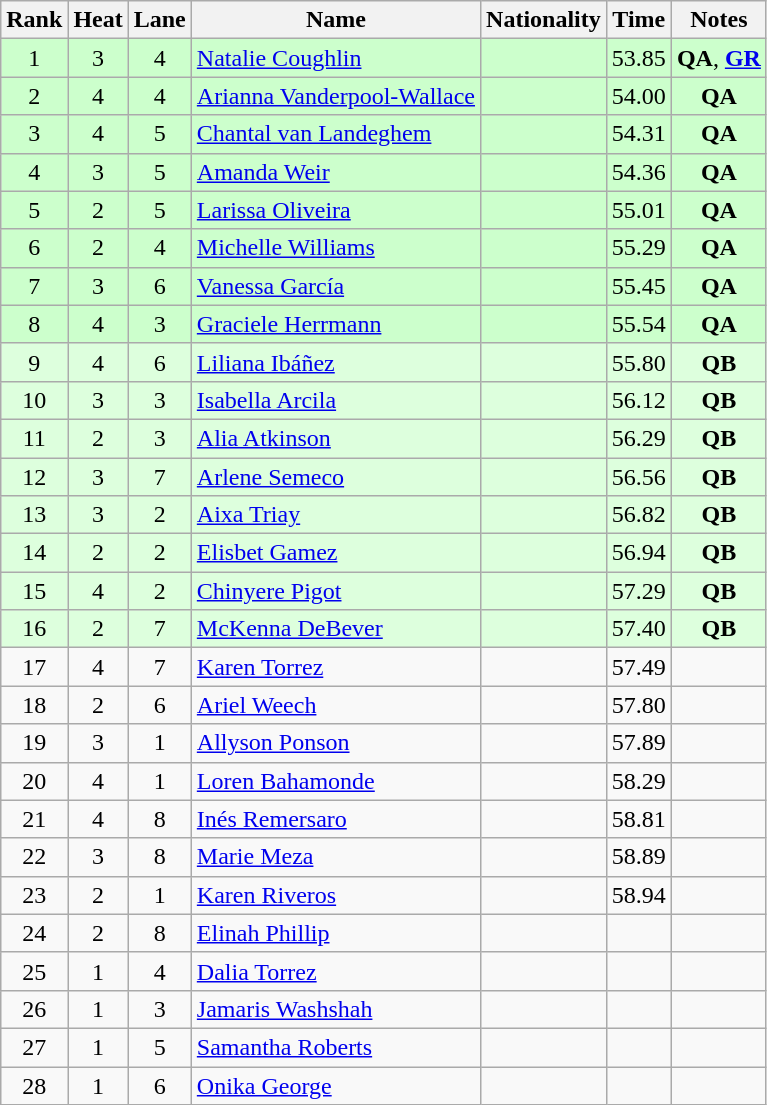<table class="wikitable sortable" style="text-align:center">
<tr>
<th>Rank</th>
<th>Heat</th>
<th>Lane</th>
<th>Name</th>
<th>Nationality</th>
<th>Time</th>
<th>Notes</th>
</tr>
<tr bgcolor=ccffcc>
<td>1</td>
<td>3</td>
<td>4</td>
<td align=left><a href='#'>Natalie Coughlin</a></td>
<td align=left></td>
<td>53.85</td>
<td><strong>QA</strong>, <strong><a href='#'>GR</a></strong></td>
</tr>
<tr bgcolor=ccffcc>
<td>2</td>
<td>4</td>
<td>4</td>
<td align=left><a href='#'>Arianna Vanderpool-Wallace</a></td>
<td align=left></td>
<td>54.00</td>
<td><strong>QA</strong></td>
</tr>
<tr bgcolor=ccffcc>
<td>3</td>
<td>4</td>
<td>5</td>
<td align=left><a href='#'>Chantal van Landeghem</a></td>
<td align=left></td>
<td>54.31</td>
<td><strong>QA</strong></td>
</tr>
<tr bgcolor=ccffcc>
<td>4</td>
<td>3</td>
<td>5</td>
<td align=left><a href='#'>Amanda Weir</a></td>
<td align=left></td>
<td>54.36</td>
<td><strong>QA</strong></td>
</tr>
<tr bgcolor=ccffcc>
<td>5</td>
<td>2</td>
<td>5</td>
<td align=left><a href='#'>Larissa Oliveira</a></td>
<td align=left></td>
<td>55.01</td>
<td><strong>QA</strong></td>
</tr>
<tr bgcolor=ccffcc>
<td>6</td>
<td>2</td>
<td>4</td>
<td align=left><a href='#'>Michelle Williams</a></td>
<td align=left></td>
<td>55.29</td>
<td><strong>QA</strong></td>
</tr>
<tr bgcolor=ccffcc>
<td>7</td>
<td>3</td>
<td>6</td>
<td align=left><a href='#'>Vanessa García</a></td>
<td align=left></td>
<td>55.45</td>
<td><strong>QA</strong></td>
</tr>
<tr bgcolor=ccffcc>
<td>8</td>
<td>4</td>
<td>3</td>
<td align=left><a href='#'>Graciele Herrmann</a></td>
<td align=left></td>
<td>55.54</td>
<td><strong>QA</strong></td>
</tr>
<tr bgcolor=ddffdd>
<td>9</td>
<td>4</td>
<td>6</td>
<td align=left><a href='#'>Liliana Ibáñez</a></td>
<td align=left></td>
<td>55.80</td>
<td><strong>QB</strong></td>
</tr>
<tr bgcolor=ddffdd>
<td>10</td>
<td>3</td>
<td>3</td>
<td align=left><a href='#'>Isabella Arcila</a></td>
<td align=left></td>
<td>56.12</td>
<td><strong>QB</strong></td>
</tr>
<tr bgcolor=ddffdd>
<td>11</td>
<td>2</td>
<td>3</td>
<td align=left><a href='#'>Alia Atkinson</a></td>
<td align=left></td>
<td>56.29</td>
<td><strong>QB</strong></td>
</tr>
<tr bgcolor=ddffdd>
<td>12</td>
<td>3</td>
<td>7</td>
<td align=left><a href='#'>Arlene Semeco</a></td>
<td align=left></td>
<td>56.56</td>
<td><strong>QB</strong></td>
</tr>
<tr bgcolor=ddffdd>
<td>13</td>
<td>3</td>
<td>2</td>
<td align=left><a href='#'>Aixa Triay</a></td>
<td align=left></td>
<td>56.82</td>
<td><strong>QB</strong></td>
</tr>
<tr bgcolor=ddffdd>
<td>14</td>
<td>2</td>
<td>2</td>
<td align=left><a href='#'>Elisbet Gamez</a></td>
<td align=left></td>
<td>56.94</td>
<td><strong>QB</strong></td>
</tr>
<tr bgcolor=ddffdd>
<td>15</td>
<td>4</td>
<td>2</td>
<td align=left><a href='#'>Chinyere Pigot</a></td>
<td align=left></td>
<td>57.29</td>
<td><strong>QB</strong></td>
</tr>
<tr bgcolor=ddffdd>
<td>16</td>
<td>2</td>
<td>7</td>
<td align=left><a href='#'>McKenna DeBever</a></td>
<td align=left></td>
<td>57.40</td>
<td><strong>QB</strong></td>
</tr>
<tr>
<td>17</td>
<td>4</td>
<td>7</td>
<td align=left><a href='#'>Karen Torrez</a></td>
<td align=left></td>
<td>57.49</td>
<td></td>
</tr>
<tr>
<td>18</td>
<td>2</td>
<td>6</td>
<td align=left><a href='#'>Ariel Weech</a></td>
<td align=left></td>
<td>57.80</td>
<td></td>
</tr>
<tr>
<td>19</td>
<td>3</td>
<td>1</td>
<td align=left><a href='#'>Allyson Ponson</a></td>
<td align=left></td>
<td>57.89</td>
<td></td>
</tr>
<tr>
<td>20</td>
<td>4</td>
<td>1</td>
<td align=left><a href='#'>Loren Bahamonde</a></td>
<td align=left></td>
<td>58.29</td>
<td></td>
</tr>
<tr>
<td>21</td>
<td>4</td>
<td>8</td>
<td align=left><a href='#'>Inés Remersaro</a></td>
<td align=left></td>
<td>58.81</td>
<td></td>
</tr>
<tr>
<td>22</td>
<td>3</td>
<td>8</td>
<td align=left><a href='#'>Marie Meza</a></td>
<td align=left></td>
<td>58.89</td>
<td></td>
</tr>
<tr>
<td>23</td>
<td>2</td>
<td>1</td>
<td align=left><a href='#'>Karen Riveros</a></td>
<td align=left></td>
<td>58.94</td>
<td></td>
</tr>
<tr>
<td>24</td>
<td>2</td>
<td>8</td>
<td align=left><a href='#'>Elinah Phillip</a></td>
<td align=left></td>
<td></td>
<td></td>
</tr>
<tr>
<td>25</td>
<td>1</td>
<td>4</td>
<td align=left><a href='#'>Dalia Torrez</a></td>
<td align=left></td>
<td></td>
<td></td>
</tr>
<tr>
<td>26</td>
<td>1</td>
<td>3</td>
<td align=left><a href='#'>Jamaris Washshah</a></td>
<td align=left></td>
<td></td>
<td></td>
</tr>
<tr>
<td>27</td>
<td>1</td>
<td>5</td>
<td align=left><a href='#'>Samantha Roberts</a></td>
<td align=left></td>
<td></td>
<td></td>
</tr>
<tr>
<td>28</td>
<td>1</td>
<td>6</td>
<td align=left><a href='#'>Onika George</a></td>
<td align=left></td>
<td></td>
<td></td>
</tr>
</table>
